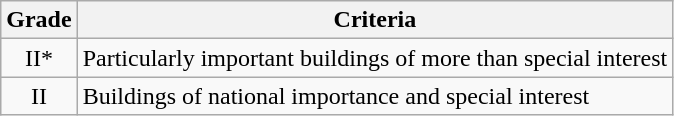<table class="wikitable">
<tr>
<th>Grade</th>
<th>Criteria</th>
</tr>
<tr>
<td align="center" >II*</td>
<td>Particularly important buildings of more than special interest</td>
</tr>
<tr>
<td align="center" >II</td>
<td>Buildings of national importance and special interest</td>
</tr>
</table>
